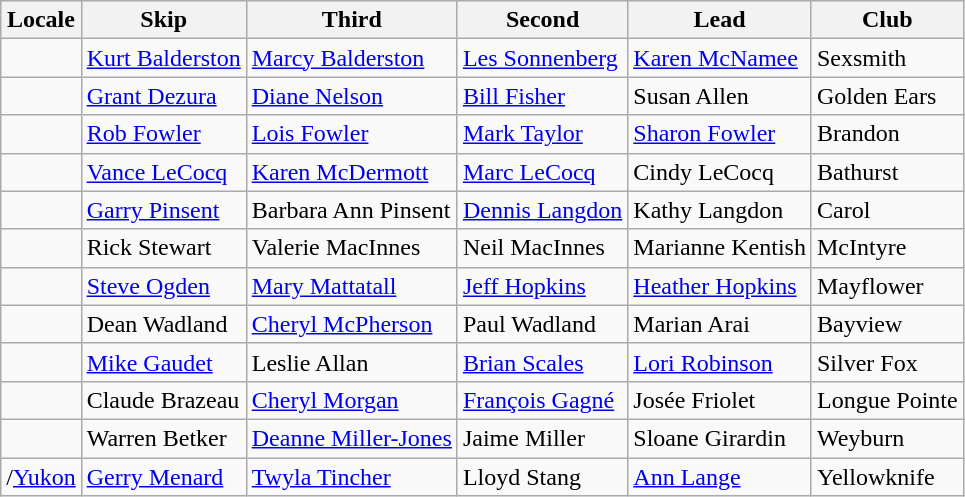<table class="wikitable">
<tr>
<th>Locale</th>
<th>Skip</th>
<th>Third</th>
<th>Second</th>
<th>Lead</th>
<th>Club</th>
</tr>
<tr>
<td></td>
<td><a href='#'>Kurt Balderston</a></td>
<td><a href='#'>Marcy Balderston</a></td>
<td><a href='#'>Les Sonnenberg</a></td>
<td><a href='#'>Karen McNamee</a></td>
<td>Sexsmith</td>
</tr>
<tr>
<td></td>
<td><a href='#'>Grant Dezura</a></td>
<td><a href='#'>Diane Nelson</a></td>
<td><a href='#'>Bill Fisher</a></td>
<td>Susan Allen</td>
<td>Golden Ears</td>
</tr>
<tr>
<td></td>
<td><a href='#'>Rob Fowler</a></td>
<td><a href='#'>Lois Fowler</a></td>
<td><a href='#'>Mark Taylor</a></td>
<td><a href='#'>Sharon Fowler</a></td>
<td>Brandon</td>
</tr>
<tr>
<td></td>
<td><a href='#'>Vance LeCocq</a></td>
<td><a href='#'>Karen McDermott</a></td>
<td><a href='#'>Marc LeCocq</a></td>
<td>Cindy LeCocq</td>
<td>Bathurst</td>
</tr>
<tr>
<td></td>
<td><a href='#'>Garry Pinsent</a></td>
<td>Barbara Ann Pinsent</td>
<td><a href='#'>Dennis Langdon</a></td>
<td>Kathy Langdon</td>
<td>Carol</td>
</tr>
<tr>
<td></td>
<td>Rick Stewart</td>
<td>Valerie MacInnes</td>
<td>Neil MacInnes</td>
<td>Marianne Kentish</td>
<td>McIntyre</td>
</tr>
<tr>
<td></td>
<td><a href='#'>Steve Ogden</a></td>
<td><a href='#'>Mary Mattatall</a></td>
<td><a href='#'>Jeff Hopkins</a></td>
<td><a href='#'>Heather Hopkins</a></td>
<td>Mayflower</td>
</tr>
<tr>
<td></td>
<td>Dean Wadland</td>
<td><a href='#'>Cheryl McPherson</a></td>
<td>Paul Wadland</td>
<td>Marian Arai</td>
<td>Bayview</td>
</tr>
<tr>
<td></td>
<td><a href='#'>Mike Gaudet</a></td>
<td>Leslie Allan</td>
<td><a href='#'>Brian Scales</a></td>
<td><a href='#'>Lori Robinson</a></td>
<td>Silver Fox</td>
</tr>
<tr>
<td></td>
<td>Claude Brazeau</td>
<td><a href='#'>Cheryl Morgan</a></td>
<td><a href='#'>François Gagné</a></td>
<td>Josée Friolet</td>
<td>Longue Pointe</td>
</tr>
<tr>
<td></td>
<td>Warren Betker</td>
<td><a href='#'>Deanne Miller-Jones</a></td>
<td>Jaime Miller</td>
<td>Sloane Girardin</td>
<td>Weyburn</td>
</tr>
<tr>
<td>/<a href='#'>Yukon</a></td>
<td><a href='#'>Gerry Menard</a></td>
<td><a href='#'>Twyla Tincher</a></td>
<td>Lloyd Stang</td>
<td><a href='#'>Ann Lange</a></td>
<td>Yellowknife</td>
</tr>
</table>
